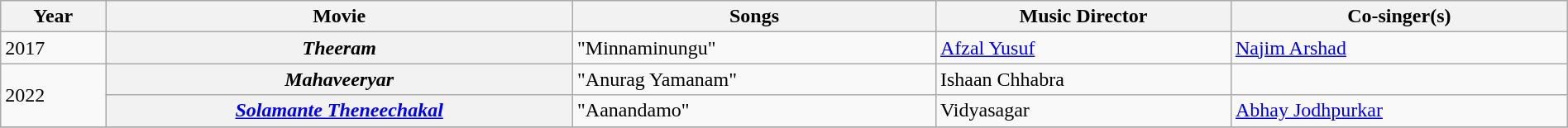<table class="wikitable sortable" style="width:100%;">
<tr>
<th>Year</th>
<th>Movie</th>
<th>Songs</th>
<th>Music Director</th>
<th>Co-singer(s)</th>
</tr>
<tr>
<td>2017</td>
<th><em>Theeram</em></th>
<td>"Minnaminungu"</td>
<td><a href='#'>Afzal Yusuf</a></td>
<td><a href='#'>Najim Arshad</a></td>
</tr>
<tr>
<td rowspan=2>2022</td>
<th><em>Mahaveeryar</em></th>
<td>"Anurag Yamanam"</td>
<td>Ishaan Chhabra</td>
<td></td>
</tr>
<tr>
<th><em><a href='#'>Solamante Theneechakal</a></em></th>
<td>"Aanandamo"</td>
<td>Vidyasagar</td>
<td><a href='#'>Abhay Jodhpurkar</a></td>
</tr>
<tr>
</tr>
</table>
